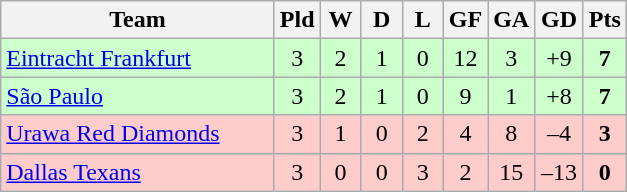<table class="wikitable" style="text-align: center;">
<tr>
<th width=175>Team</th>
<th width=20>Pld</th>
<th width=20>W</th>
<th width=20>D</th>
<th width=20>L</th>
<th width=20>GF</th>
<th width=20>GA</th>
<th width=25>GD</th>
<th width=20>Pts</th>
</tr>
<tr bgcolor=#CCFFCC>
<td align=left> <a href='#'>Eintracht Frankfurt</a></td>
<td>3</td>
<td>2</td>
<td>1</td>
<td>0</td>
<td>12</td>
<td>3</td>
<td>+9</td>
<td><strong>7</strong></td>
</tr>
<tr bgcolor=#CCFFCC>
<td align=left> <a href='#'>São Paulo</a></td>
<td>3</td>
<td>2</td>
<td>1</td>
<td>0</td>
<td>9</td>
<td>1</td>
<td>+8</td>
<td><strong>7</strong></td>
</tr>
<tr bgcolor=#FFCCCC>
<td align=left> <a href='#'>Urawa Red Diamonds</a></td>
<td>3</td>
<td>1</td>
<td>0</td>
<td>2</td>
<td>4</td>
<td>8</td>
<td>–4</td>
<td><strong>3</strong></td>
</tr>
<tr bgcolor=#FFCCCC>
<td align=left> <a href='#'>Dallas Texans</a></td>
<td>3</td>
<td>0</td>
<td>0</td>
<td>3</td>
<td>2</td>
<td>15</td>
<td>–13</td>
<td><strong>0</strong></td>
</tr>
</table>
